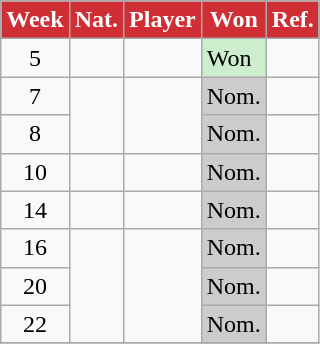<table class="wikitable sortable">
<tr>
<th style="background:#d02e35; color:#fff;">Week</th>
<th style="background:#d02e35; color:#fff;">Nat.</th>
<th style="background:#d02e35; color:#fff;">Player</th>
<th style="background:#d02e35; color:#fff;">Won</th>
<th style="background:#d02e35; color:#fff;">Ref.</th>
</tr>
<tr>
<td align=center>5</td>
<td></td>
<td></td>
<td style="background:#cec;">Won</td>
<td></td>
</tr>
<tr>
<td align=center>7</td>
<td rowspan="2"></td>
<td rowspan="2"></td>
<td style="background:#ccc;">Nom.</td>
<td></td>
</tr>
<tr>
<td align=center>8</td>
<td style="background:#ccc;">Nom.</td>
<td></td>
</tr>
<tr>
<td align=center>10</td>
<td></td>
<td></td>
<td style="background:#ccc;">Nom.</td>
<td></td>
</tr>
<tr>
<td align=center>14</td>
<td></td>
<td></td>
<td style="background:#ccc;">Nom.</td>
<td></td>
</tr>
<tr>
<td align=center>16</td>
<td rowspan="3"></td>
<td rowspan="3"></td>
<td style="background:#ccc;">Nom.</td>
<td></td>
</tr>
<tr>
<td align=center>20</td>
<td style="background:#ccc;">Nom.</td>
<td></td>
</tr>
<tr>
<td align=center>22</td>
<td style="background:#ccc;">Nom.</td>
<td></td>
</tr>
<tr>
</tr>
</table>
